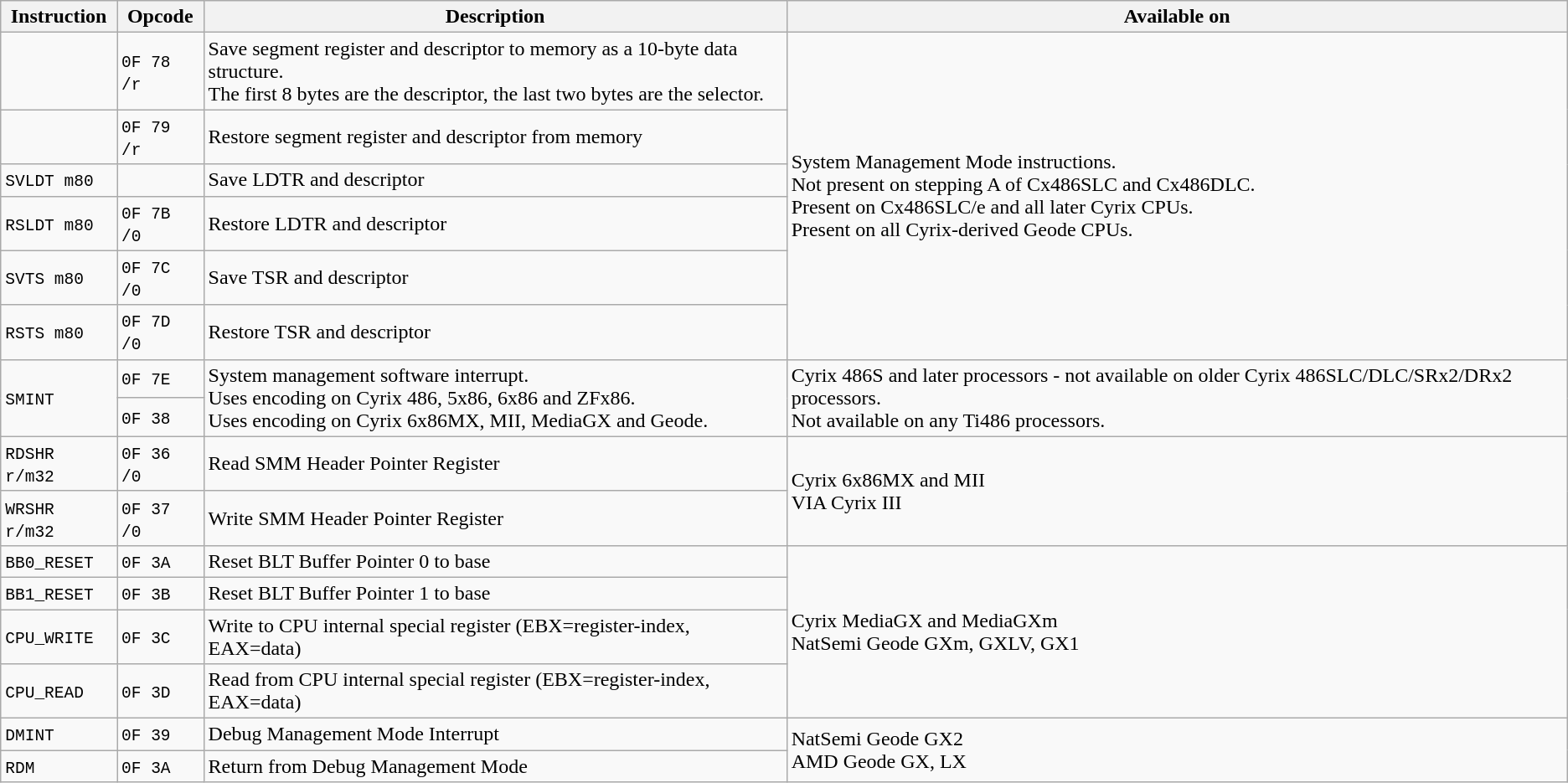<table class="wikitable">
<tr>
<th>Instruction</th>
<th>Opcode</th>
<th>Description</th>
<th>Available on</th>
</tr>
<tr>
<td></td>
<td><code>0F 78 /r</code></td>
<td>Save segment register and descriptor to memory as a 10-byte data structure.<br>The first 8 bytes are the descriptor, the last two bytes are the selector.</td>
<td rowspan="6">System Management Mode instructions.<br>Not present on stepping A of Cx486SLC and Cx486DLC.<br>Present on Cx486SLC/e and all later Cyrix CPUs.<br>Present on all Cyrix-derived Geode CPUs.</td>
</tr>
<tr>
<td></td>
<td><code>0F 79 /r</code></td>
<td>Restore segment register and descriptor from memory</td>
</tr>
<tr>
<td><code>SVLDT m80</code></td>
<td></td>
<td>Save LDTR and descriptor</td>
</tr>
<tr>
<td><code>RSLDT m80</code></td>
<td><code>0F 7B /0</code></td>
<td>Restore LDTR and descriptor</td>
</tr>
<tr>
<td><code>SVTS m80</code></td>
<td><code>0F 7C /0</code></td>
<td>Save TSR and descriptor</td>
</tr>
<tr>
<td><code>RSTS m80</code></td>
<td><code>0F 7D /0</code></td>
<td>Restore TSR and descriptor</td>
</tr>
<tr>
<td rowspan="2"><code>SMINT</code></td>
<td><code>0F 7E</code></td>
<td rowspan="2">System management software interrupt.<br>Uses  encoding on Cyrix 486, 5x86, 6x86 and ZFx86.<br>Uses  encoding on Cyrix 6x86MX, MII, MediaGX and Geode.</td>
<td rowspan="2">Cyrix 486S and later processors - not available on older Cyrix 486SLC/DLC/SRx2/DRx2 processors.<br>Not available on any Ti486 processors.</td>
</tr>
<tr>
<td><code>0F 38</code></td>
</tr>
<tr>
<td><code>RDSHR r/m32</code></td>
<td><code>0F 36 /0</code></td>
<td>Read SMM Header Pointer Register</td>
<td rowspan="2">Cyrix 6x86MX and MII<br>VIA Cyrix III</td>
</tr>
<tr>
<td><code>WRSHR r/m32</code></td>
<td><code>0F 37 /0</code></td>
<td>Write SMM Header Pointer Register</td>
</tr>
<tr>
<td><code>BB0_RESET</code></td>
<td><code>0F 3A</code></td>
<td>Reset BLT Buffer Pointer 0 to base</td>
<td rowspan="4">Cyrix MediaGX and MediaGXm<br>NatSemi Geode GXm, GXLV, GX1</td>
</tr>
<tr>
<td><code>BB1_RESET</code></td>
<td><code>0F 3B</code></td>
<td>Reset BLT Buffer Pointer 1 to base</td>
</tr>
<tr>
<td><code>CPU_WRITE</code></td>
<td><code>0F 3C</code></td>
<td>Write to CPU internal special register (EBX=register-index, EAX=data)</td>
</tr>
<tr>
<td><code>CPU_READ</code></td>
<td><code>0F 3D</code></td>
<td>Read from CPU internal special register (EBX=register-index, EAX=data)</td>
</tr>
<tr>
<td><code>DMINT</code></td>
<td><code>0F 39</code></td>
<td>Debug Management Mode Interrupt</td>
<td rowspan="2">NatSemi Geode GX2<br>AMD Geode GX, LX</td>
</tr>
<tr>
<td><code>RDM</code></td>
<td><code>0F 3A</code></td>
<td>Return from Debug Management Mode</td>
</tr>
</table>
